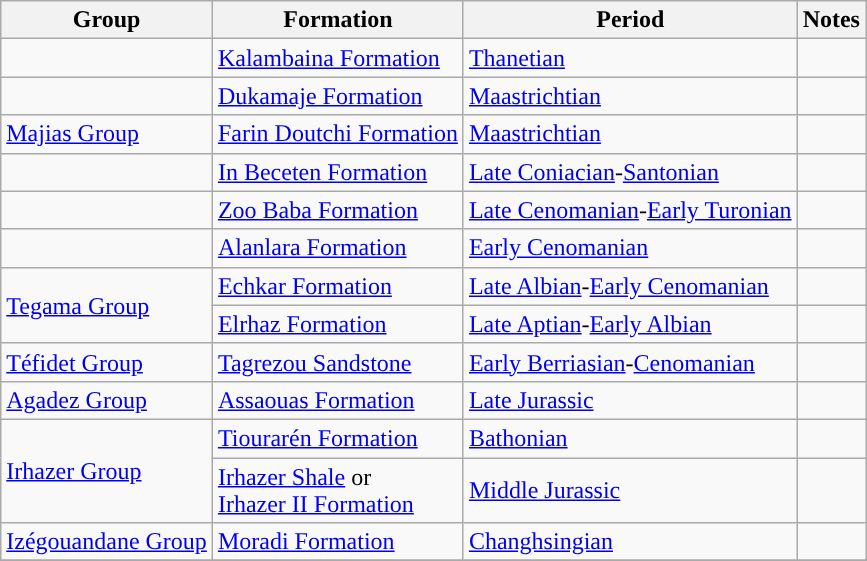<table class="wikitable sortable">
<tr>
<th>Group</th>
<th>Formation</th>
<th>Period</th>
<th class="unsortable">Notes</th>
</tr>
<tr>
<td></td>
<td><a href='#'>Kalambaina Formation</a></td>
<td style="background-color: "><a href='#'>Thanetian</a></td>
<td align=center></td>
</tr>
<tr>
<td></td>
<td><a href='#'>Dukamaje Formation</a></td>
<td style="background-color: "><a href='#'>Maastrichtian</a></td>
<td align=center></td>
</tr>
<tr>
<td><a href='#'>Majias Group</a></td>
<td><a href='#'>Farin Doutchi Formation</a></td>
<td style="background-color: "><a href='#'>Maastrichtian</a></td>
<td align=center></td>
</tr>
<tr>
<td></td>
<td><a href='#'>In Beceten Formation</a></td>
<td style="background-color: "><a href='#'>Late Coniacian</a>-<a href='#'>Santonian</a></td>
<td align=center></td>
</tr>
<tr>
<td></td>
<td><a href='#'>Zoo Baba Formation</a></td>
<td style="background-color: "><a href='#'>Late Cenomanian</a>-<a href='#'>Early Turonian</a></td>
<td align=center></td>
</tr>
<tr>
<td></td>
<td><a href='#'>Alanlara Formation</a></td>
<td style="background-color: "><a href='#'>Early Cenomanian</a></td>
<td align=center></td>
</tr>
<tr>
<td rowspan=2><a href='#'>Tegama Group</a></td>
<td><a href='#'>Echkar Formation</a></td>
<td style="background-color: "><a href='#'>Late Albian</a>-<a href='#'>Early Cenomanian</a></td>
<td align=center></td>
</tr>
<tr>
<td><a href='#'>Elrhaz Formation</a></td>
<td style="background-color: "><a href='#'>Late Aptian</a>-<a href='#'>Early Albian</a></td>
<td align=center></td>
</tr>
<tr>
<td><a href='#'>Téfidet Group</a></td>
<td><a href='#'>Tagrezou Sandstone</a></td>
<td style="background-color: "><a href='#'>Early Berriasian</a>-<a href='#'>Cenomanian</a></td>
<td align=center></td>
</tr>
<tr>
<td><a href='#'>Agadez Group</a></td>
<td><a href='#'>Assaouas Formation</a></td>
<td style="background-color: "><a href='#'>Late Jurassic</a></td>
<td align=center></td>
</tr>
<tr>
<td rowspan=2><a href='#'>Irhazer Group</a></td>
<td><a href='#'>Tiourarén Formation</a></td>
<td style="background-color: "><a href='#'>Bathonian</a></td>
<td align=center></td>
</tr>
<tr>
<td><a href='#'>Irhazer Shale</a> or<br><a href='#'>Irhazer II Formation</a></td>
<td style="background-color: "><a href='#'>Middle Jurassic</a></td>
<td align=center></td>
</tr>
<tr>
<td><a href='#'>Izégouandane Group</a></td>
<td><a href='#'>Moradi Formation</a></td>
<td style="background-color: "><a href='#'>Changhsingian</a></td>
<td align=center></td>
</tr>
<tr>
</tr>
</table>
